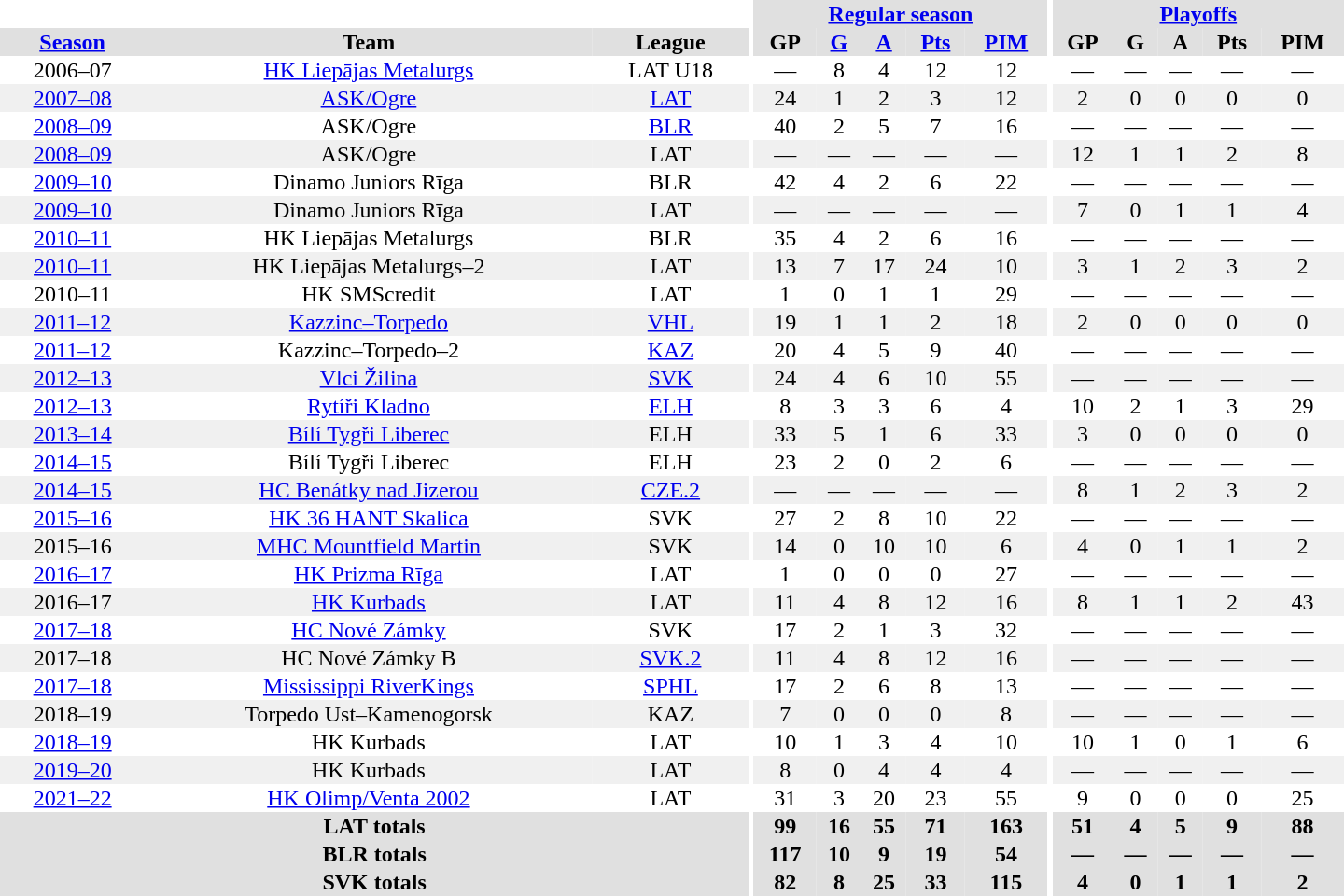<table border="0" cellpadding="1" cellspacing="0" style="text-align:center; width:60em">
<tr bgcolor="#e0e0e0">
<th colspan="3" bgcolor="#ffffff"></th>
<th rowspan="99" bgcolor="#ffffff"></th>
<th colspan="5"><a href='#'>Regular season</a></th>
<th rowspan="99" bgcolor="#ffffff"></th>
<th colspan="5"><a href='#'>Playoffs</a></th>
</tr>
<tr bgcolor="#e0e0e0">
<th><a href='#'>Season</a></th>
<th>Team</th>
<th>League</th>
<th>GP</th>
<th><a href='#'>G</a></th>
<th><a href='#'>A</a></th>
<th><a href='#'>Pts</a></th>
<th><a href='#'>PIM</a></th>
<th>GP</th>
<th>G</th>
<th>A</th>
<th>Pts</th>
<th>PIM</th>
</tr>
<tr>
<td>2006–07</td>
<td><a href='#'>HK Liepājas Metalurgs</a></td>
<td>LAT U18</td>
<td>—</td>
<td>8</td>
<td>4</td>
<td>12</td>
<td>12</td>
<td>—</td>
<td>—</td>
<td>—</td>
<td>—</td>
<td>—</td>
</tr>
<tr bgcolor="#f0f0f0">
<td><a href='#'>2007–08</a></td>
<td><a href='#'>ASK/Ogre</a></td>
<td><a href='#'>LAT</a></td>
<td>24</td>
<td>1</td>
<td>2</td>
<td>3</td>
<td>12</td>
<td>2</td>
<td>0</td>
<td>0</td>
<td>0</td>
<td>0</td>
</tr>
<tr>
<td><a href='#'>2008–09</a></td>
<td>ASK/Ogre</td>
<td><a href='#'>BLR</a></td>
<td>40</td>
<td>2</td>
<td>5</td>
<td>7</td>
<td>16</td>
<td>—</td>
<td>—</td>
<td>—</td>
<td>—</td>
<td>—</td>
</tr>
<tr bgcolor="#f0f0f0">
<td><a href='#'>2008–09</a></td>
<td>ASK/Ogre</td>
<td>LAT</td>
<td>—</td>
<td>—</td>
<td>—</td>
<td>—</td>
<td>—</td>
<td>12</td>
<td>1</td>
<td>1</td>
<td>2</td>
<td>8</td>
</tr>
<tr>
<td><a href='#'>2009–10</a></td>
<td>Dinamo Juniors Rīga</td>
<td>BLR</td>
<td>42</td>
<td>4</td>
<td>2</td>
<td>6</td>
<td>22</td>
<td>—</td>
<td>—</td>
<td>—</td>
<td>—</td>
<td>—</td>
</tr>
<tr bgcolor="#f0f0f0">
<td><a href='#'>2009–10</a></td>
<td>Dinamo Juniors Rīga</td>
<td>LAT</td>
<td>—</td>
<td>—</td>
<td>—</td>
<td>—</td>
<td>—</td>
<td>7</td>
<td>0</td>
<td>1</td>
<td>1</td>
<td>4</td>
</tr>
<tr>
<td><a href='#'>2010–11</a></td>
<td>HK Liepājas Metalurgs</td>
<td>BLR</td>
<td>35</td>
<td>4</td>
<td>2</td>
<td>6</td>
<td>16</td>
<td>—</td>
<td>—</td>
<td>—</td>
<td>—</td>
<td>—</td>
</tr>
<tr bgcolor="#f0f0f0">
<td><a href='#'>2010–11</a></td>
<td>HK Liepājas Metalurgs–2</td>
<td>LAT</td>
<td>13</td>
<td>7</td>
<td>17</td>
<td>24</td>
<td>10</td>
<td>3</td>
<td>1</td>
<td>2</td>
<td>3</td>
<td>2</td>
</tr>
<tr>
<td>2010–11</td>
<td>HK SMScredit</td>
<td>LAT</td>
<td>1</td>
<td>0</td>
<td>1</td>
<td>1</td>
<td>29</td>
<td>—</td>
<td>—</td>
<td>—</td>
<td>—</td>
<td>—</td>
</tr>
<tr bgcolor="#f0f0f0">
<td><a href='#'>2011–12</a></td>
<td><a href='#'>Kazzinc–Torpedo</a></td>
<td><a href='#'>VHL</a></td>
<td>19</td>
<td>1</td>
<td>1</td>
<td>2</td>
<td>18</td>
<td>2</td>
<td>0</td>
<td>0</td>
<td>0</td>
<td>0</td>
</tr>
<tr>
<td><a href='#'>2011–12</a></td>
<td>Kazzinc–Torpedo–2</td>
<td><a href='#'>KAZ</a></td>
<td>20</td>
<td>4</td>
<td>5</td>
<td>9</td>
<td>40</td>
<td>—</td>
<td>—</td>
<td>—</td>
<td>—</td>
<td>—</td>
</tr>
<tr bgcolor="#f0f0f0">
<td><a href='#'>2012–13</a></td>
<td><a href='#'>Vlci Žilina</a></td>
<td><a href='#'>SVK</a></td>
<td>24</td>
<td>4</td>
<td>6</td>
<td>10</td>
<td>55</td>
<td>—</td>
<td>—</td>
<td>—</td>
<td>—</td>
<td>—</td>
</tr>
<tr>
<td><a href='#'>2012–13</a></td>
<td><a href='#'>Rytíři Kladno</a></td>
<td><a href='#'>ELH</a></td>
<td>8</td>
<td>3</td>
<td>3</td>
<td>6</td>
<td>4</td>
<td>10</td>
<td>2</td>
<td>1</td>
<td>3</td>
<td>29</td>
</tr>
<tr bgcolor="#f0f0f0">
<td><a href='#'>2013–14</a></td>
<td><a href='#'>Bílí Tygři Liberec</a></td>
<td>ELH</td>
<td>33</td>
<td>5</td>
<td>1</td>
<td>6</td>
<td>33</td>
<td>3</td>
<td>0</td>
<td>0</td>
<td>0</td>
<td>0</td>
</tr>
<tr>
<td><a href='#'>2014–15</a></td>
<td>Bílí Tygři Liberec</td>
<td>ELH</td>
<td>23</td>
<td>2</td>
<td>0</td>
<td>2</td>
<td>6</td>
<td>—</td>
<td>—</td>
<td>—</td>
<td>—</td>
<td>—</td>
</tr>
<tr bgcolor="#f0f0f0">
<td><a href='#'>2014–15</a></td>
<td><a href='#'>HC Benátky nad Jizerou</a></td>
<td><a href='#'>CZE.2</a></td>
<td>—</td>
<td>—</td>
<td>—</td>
<td>—</td>
<td>—</td>
<td>8</td>
<td>1</td>
<td>2</td>
<td>3</td>
<td>2</td>
</tr>
<tr>
<td><a href='#'>2015–16</a></td>
<td><a href='#'>HK 36 HANT Skalica</a></td>
<td>SVK</td>
<td>27</td>
<td>2</td>
<td>8</td>
<td>10</td>
<td>22</td>
<td>—</td>
<td>—</td>
<td>—</td>
<td>—</td>
<td>—</td>
</tr>
<tr bgcolor="#f0f0f0">
<td>2015–16</td>
<td><a href='#'>MHC Mountfield Martin</a></td>
<td>SVK</td>
<td>14</td>
<td>0</td>
<td>10</td>
<td>10</td>
<td>6</td>
<td>4</td>
<td>0</td>
<td>1</td>
<td>1</td>
<td>2</td>
</tr>
<tr>
<td><a href='#'>2016–17</a></td>
<td><a href='#'>HK Prizma Rīga</a></td>
<td>LAT</td>
<td>1</td>
<td>0</td>
<td>0</td>
<td>0</td>
<td>27</td>
<td>—</td>
<td>—</td>
<td>—</td>
<td>—</td>
<td>—</td>
</tr>
<tr bgcolor="#f0f0f0">
<td>2016–17</td>
<td><a href='#'>HK Kurbads</a></td>
<td>LAT</td>
<td>11</td>
<td>4</td>
<td>8</td>
<td>12</td>
<td>16</td>
<td>8</td>
<td>1</td>
<td>1</td>
<td>2</td>
<td>43</td>
</tr>
<tr>
<td><a href='#'>2017–18</a></td>
<td><a href='#'>HC Nové Zámky</a></td>
<td>SVK</td>
<td>17</td>
<td>2</td>
<td>1</td>
<td>3</td>
<td>32</td>
<td>—</td>
<td>—</td>
<td>—</td>
<td>—</td>
<td>—</td>
</tr>
<tr bgcolor="#f0f0f0">
<td>2017–18</td>
<td>HC Nové Zámky B</td>
<td><a href='#'>SVK.2</a></td>
<td>11</td>
<td>4</td>
<td>8</td>
<td>12</td>
<td>16</td>
<td>—</td>
<td>—</td>
<td>—</td>
<td>—</td>
<td>—</td>
</tr>
<tr>
<td><a href='#'>2017–18</a></td>
<td><a href='#'>Mississippi RiverKings</a></td>
<td><a href='#'>SPHL</a></td>
<td>17</td>
<td>2</td>
<td>6</td>
<td>8</td>
<td>13</td>
<td>—</td>
<td>—</td>
<td>—</td>
<td>—</td>
<td>—</td>
</tr>
<tr bgcolor="#f0f0f0">
<td>2018–19</td>
<td>Torpedo Ust–Kamenogorsk</td>
<td>KAZ</td>
<td>7</td>
<td>0</td>
<td>0</td>
<td>0</td>
<td>8</td>
<td>—</td>
<td>—</td>
<td>—</td>
<td>—</td>
<td>—</td>
</tr>
<tr>
<td><a href='#'>2018–19</a></td>
<td>HK Kurbads</td>
<td>LAT</td>
<td>10</td>
<td>1</td>
<td>3</td>
<td>4</td>
<td>10</td>
<td>10</td>
<td>1</td>
<td>0</td>
<td>1</td>
<td>6</td>
</tr>
<tr bgcolor="#f0f0f0">
<td><a href='#'>2019–20</a></td>
<td>HK Kurbads</td>
<td>LAT</td>
<td>8</td>
<td>0</td>
<td>4</td>
<td>4</td>
<td>4</td>
<td>—</td>
<td>—</td>
<td>—</td>
<td>—</td>
<td>—</td>
</tr>
<tr>
<td><a href='#'>2021–22</a></td>
<td><a href='#'>HK Olimp/Venta 2002</a></td>
<td>LAT</td>
<td>31</td>
<td>3</td>
<td>20</td>
<td>23</td>
<td>55</td>
<td>9</td>
<td>0</td>
<td>0</td>
<td>0</td>
<td>25</td>
</tr>
<tr bgcolor="#e0e0e0">
<th colspan="3">LAT totals</th>
<th>99</th>
<th>16</th>
<th>55</th>
<th>71</th>
<th>163</th>
<th>51</th>
<th>4</th>
<th>5</th>
<th>9</th>
<th>88</th>
</tr>
<tr bgcolor="#e0e0e0">
<th colspan="3">BLR totals</th>
<th>117</th>
<th>10</th>
<th>9</th>
<th>19</th>
<th>54</th>
<th>—</th>
<th>—</th>
<th>—</th>
<th>—</th>
<th>—</th>
</tr>
<tr bgcolor="#e0e0e0">
<th colspan="3">SVK totals</th>
<th>82</th>
<th>8</th>
<th>25</th>
<th>33</th>
<th>115</th>
<th>4</th>
<th>0</th>
<th>1</th>
<th>1</th>
<th>2</th>
</tr>
</table>
